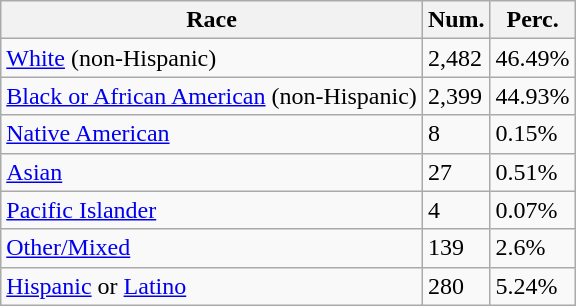<table class="wikitable">
<tr>
<th>Race</th>
<th>Num.</th>
<th>Perc.</th>
</tr>
<tr>
<td><a href='#'>White</a> (non-Hispanic)</td>
<td>2,482</td>
<td>46.49%</td>
</tr>
<tr>
<td><a href='#'>Black or African American</a> (non-Hispanic)</td>
<td>2,399</td>
<td>44.93%</td>
</tr>
<tr>
<td><a href='#'>Native American</a></td>
<td>8</td>
<td>0.15%</td>
</tr>
<tr>
<td><a href='#'>Asian</a></td>
<td>27</td>
<td>0.51%</td>
</tr>
<tr>
<td><a href='#'>Pacific Islander</a></td>
<td>4</td>
<td>0.07%</td>
</tr>
<tr>
<td><a href='#'>Other/Mixed</a></td>
<td>139</td>
<td>2.6%</td>
</tr>
<tr>
<td><a href='#'>Hispanic</a> or <a href='#'>Latino</a></td>
<td>280</td>
<td>5.24%</td>
</tr>
</table>
